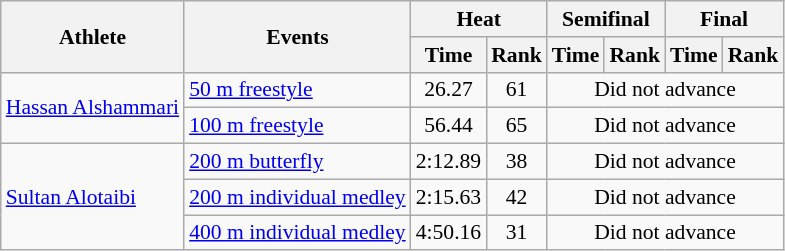<table class=wikitable style="font-size:90%">
<tr>
<th rowspan="2">Athlete</th>
<th rowspan="2">Events</th>
<th colspan="2">Heat</th>
<th colspan="2">Semifinal</th>
<th colspan="2">Final</th>
</tr>
<tr>
<th>Time</th>
<th>Rank</th>
<th>Time</th>
<th>Rank</th>
<th>Time</th>
<th>Rank</th>
</tr>
<tr>
<td rowspan=2><a href='#'>Hassan Alshammari</a></td>
<td><a href='#'>50 m freestyle</a></td>
<td align="center">26.27</td>
<td align="center">61</td>
<td align="center" colspan=4>Did not advance</td>
</tr>
<tr>
<td><a href='#'>100 m freestyle</a></td>
<td align="center">56.44</td>
<td align="center">65</td>
<td align="center" colspan=4>Did not advance</td>
</tr>
<tr>
<td rowspan=3><a href='#'>Sultan Alotaibi</a></td>
<td><a href='#'>200 m butterfly</a></td>
<td align="center">2:12.89</td>
<td align="center">38</td>
<td align="center" colspan=4>Did not advance</td>
</tr>
<tr>
<td><a href='#'>200 m individual medley</a></td>
<td align="center">2:15.63</td>
<td align="center">42</td>
<td align="center" colspan=4>Did not advance</td>
</tr>
<tr>
<td><a href='#'>400 m individual medley</a></td>
<td align="center">4:50.16</td>
<td align="center">31</td>
<td align="center" colspan=4>Did not advance</td>
</tr>
</table>
